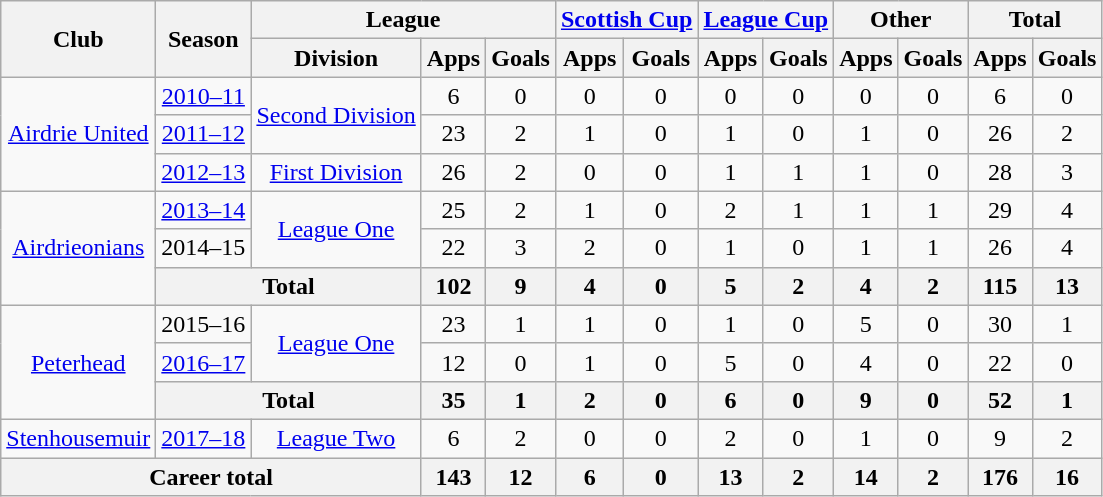<table class="wikitable" style="text-align:center">
<tr>
<th rowspan="2">Club</th>
<th rowspan="2">Season</th>
<th colspan="3">League</th>
<th colspan="2"><a href='#'>Scottish Cup</a></th>
<th colspan="2"><a href='#'>League Cup</a></th>
<th colspan="2">Other</th>
<th colspan="2">Total</th>
</tr>
<tr>
<th>Division</th>
<th>Apps</th>
<th>Goals</th>
<th>Apps</th>
<th>Goals</th>
<th>Apps</th>
<th>Goals</th>
<th>Apps</th>
<th>Goals</th>
<th>Apps</th>
<th>Goals</th>
</tr>
<tr>
<td rowspan="3"><a href='#'>Airdrie United</a></td>
<td><a href='#'>2010–11</a></td>
<td rowspan="2"><a href='#'>Second Division</a></td>
<td>6</td>
<td>0</td>
<td>0</td>
<td>0</td>
<td>0</td>
<td>0</td>
<td>0</td>
<td>0</td>
<td>6</td>
<td>0</td>
</tr>
<tr>
<td><a href='#'>2011–12</a></td>
<td>23</td>
<td>2</td>
<td>1</td>
<td>0</td>
<td>1</td>
<td>0</td>
<td>1</td>
<td>0</td>
<td>26</td>
<td>2</td>
</tr>
<tr>
<td><a href='#'>2012–13</a></td>
<td><a href='#'>First Division</a></td>
<td>26</td>
<td>2</td>
<td>0</td>
<td>0</td>
<td>1</td>
<td>1</td>
<td>1</td>
<td>0</td>
<td>28</td>
<td>3</td>
</tr>
<tr>
<td rowspan="3"><a href='#'>Airdrieonians</a></td>
<td><a href='#'>2013–14</a></td>
<td rowspan="2"><a href='#'>League One</a></td>
<td>25</td>
<td>2</td>
<td>1</td>
<td>0</td>
<td>2</td>
<td>1</td>
<td>1</td>
<td>1</td>
<td>29</td>
<td>4</td>
</tr>
<tr>
<td>2014–15</td>
<td>22</td>
<td>3</td>
<td>2</td>
<td>0</td>
<td>1</td>
<td>0</td>
<td>1</td>
<td>1</td>
<td>26</td>
<td>4</td>
</tr>
<tr>
<th colspan="2">Total</th>
<th>102</th>
<th>9</th>
<th>4</th>
<th>0</th>
<th>5</th>
<th>2</th>
<th>4</th>
<th>2</th>
<th>115</th>
<th>13</th>
</tr>
<tr>
<td rowspan="3"><a href='#'>Peterhead</a></td>
<td>2015–16</td>
<td rowspan="2"><a href='#'>League One</a></td>
<td>23</td>
<td>1</td>
<td>1</td>
<td>0</td>
<td>1</td>
<td>0</td>
<td>5</td>
<td>0</td>
<td>30</td>
<td>1</td>
</tr>
<tr>
<td><a href='#'>2016–17</a></td>
<td>12</td>
<td>0</td>
<td>1</td>
<td>0</td>
<td>5</td>
<td>0</td>
<td>4</td>
<td>0</td>
<td>22</td>
<td>0</td>
</tr>
<tr>
<th colspan="2">Total</th>
<th>35</th>
<th>1</th>
<th>2</th>
<th>0</th>
<th>6</th>
<th>0</th>
<th>9</th>
<th>0</th>
<th>52</th>
<th>1</th>
</tr>
<tr>
<td><a href='#'>Stenhousemuir</a></td>
<td><a href='#'>2017–18</a></td>
<td><a href='#'>League Two</a></td>
<td>6</td>
<td>2</td>
<td>0</td>
<td>0</td>
<td>2</td>
<td>0</td>
<td>1</td>
<td>0</td>
<td>9</td>
<td>2</td>
</tr>
<tr>
<th colspan="3">Career total</th>
<th>143</th>
<th>12</th>
<th>6</th>
<th>0</th>
<th>13</th>
<th>2</th>
<th>14</th>
<th>2</th>
<th>176</th>
<th>16</th>
</tr>
</table>
